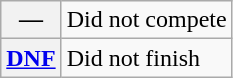<table class="wikitable">
<tr>
<th scope="row">—</th>
<td>Did not compete</td>
</tr>
<tr>
<th scope="row"><a href='#'>DNF</a></th>
<td>Did not finish</td>
</tr>
</table>
